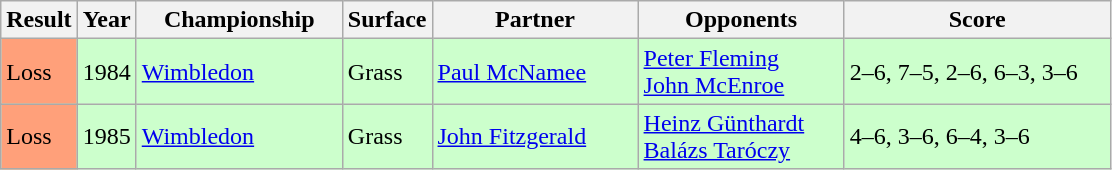<table class="wikitable sortable">
<tr>
<th style="width:40px;">Result</th>
<th style="width:30px">Year</th>
<th style="width:130px;">Championship</th>
<th style="width:50px;">Surface</th>
<th style="width:130px">Partner</th>
<th style="width:130px">Opponents</th>
<th class="unsortable" style="width:170px">Score</th>
</tr>
<tr style="background:#cfc;">
<td style="background:#ffa07a;">Loss</td>
<td>1984</td>
<td><a href='#'>Wimbledon</a></td>
<td>Grass</td>
<td> <a href='#'>Paul McNamee</a></td>
<td> <a href='#'>Peter Fleming</a> <br>  <a href='#'>John McEnroe</a></td>
<td>2–6, 7–5, 2–6, 6–3, 3–6</td>
</tr>
<tr style="background:#cfc;">
<td style="background:#ffa07a;">Loss</td>
<td>1985</td>
<td><a href='#'>Wimbledon</a></td>
<td>Grass</td>
<td> <a href='#'>John Fitzgerald</a></td>
<td> <a href='#'>Heinz Günthardt</a> <br>  <a href='#'>Balázs Taróczy</a></td>
<td>4–6, 3–6, 6–4, 3–6</td>
</tr>
</table>
